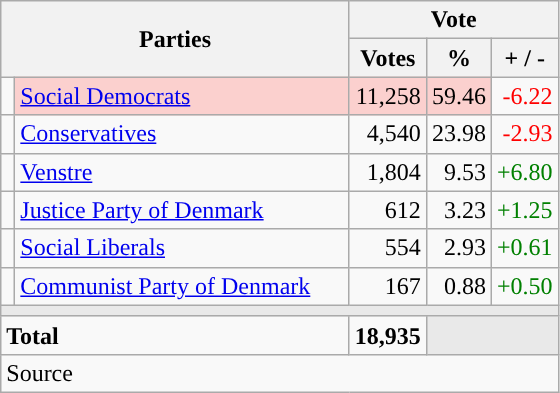<table class="wikitable" style="text-align:right;">
<tr>
<th style="text-align:centre;" rowspan="2" colspan="2" width="225">Parties</th>
<th colspan="3">Vote</th>
</tr>
<tr>
<th width="15">Votes</th>
<th width="15">%</th>
<th width="15">+ / -</th>
</tr>
<tr>
<td width="2" style="color:inherit;background:"></td>
<td bgcolor=#fbd0ce  align="left"><a href='#'>Social Democrats</a></td>
<td bgcolor=#fbd0ce>11,258</td>
<td bgcolor=#fbd0ce>59.46</td>
<td style=color:red;>-6.22</td>
</tr>
<tr>
<td width="2" style="color:inherit;background:"></td>
<td align="left"><a href='#'>Conservatives</a></td>
<td>4,540</td>
<td>23.98</td>
<td style=color:red;>-2.93</td>
</tr>
<tr>
<td width="2" style="color:inherit;background:"></td>
<td align="left"><a href='#'>Venstre</a></td>
<td>1,804</td>
<td>9.53</td>
<td style=color:green;>+6.80</td>
</tr>
<tr>
<td width="2" style="color:inherit;background:"></td>
<td align="left"><a href='#'>Justice Party of Denmark</a></td>
<td>612</td>
<td>3.23</td>
<td style=color:green;>+1.25</td>
</tr>
<tr>
<td width="2" style="color:inherit;background:"></td>
<td align="left"><a href='#'>Social Liberals</a></td>
<td>554</td>
<td>2.93</td>
<td style=color:green;>+0.61</td>
</tr>
<tr>
<td width="2" style="color:inherit;background:"></td>
<td align="left"><a href='#'>Communist Party of Denmark</a></td>
<td>167</td>
<td>0.88</td>
<td style=color:green;>+0.50</td>
</tr>
<tr>
<td colspan="7" bgcolor="#E9E9E9"></td>
</tr>
<tr>
<td align="left" colspan="2"><strong>Total</strong></td>
<td><strong>18,935</strong></td>
<td bgcolor="#E9E9E9" colspan="2"></td>
</tr>
<tr>
<td align="left" colspan="6">Source</td>
</tr>
</table>
